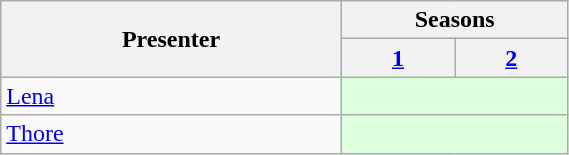<table class="wikitable" width="30%">
<tr>
<th rowspan="2" width="135">Presenter</th>
<th colspan="2">Seasons</th>
</tr>
<tr>
<th width="40"><a href='#'>1</a></th>
<th width="40"><a href='#'>2</a></th>
</tr>
<tr>
<td><a href='#'>Lena</a></td>
<td colspan="2" style="background:#ddffdd"></td>
</tr>
<tr>
<td><a href='#'>Thore</a></td>
<td colspan="2" style="background:#ddffdd"></td>
</tr>
</table>
